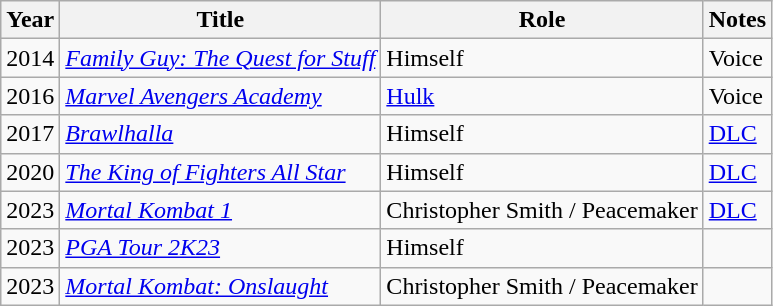<table class="wikitable sortable">
<tr>
<th>Year</th>
<th>Title</th>
<th>Role</th>
<th>Notes</th>
</tr>
<tr>
<td>2014</td>
<td><em><a href='#'>Family Guy: The Quest for Stuff</a></em></td>
<td>Himself</td>
<td>Voice</td>
</tr>
<tr>
<td>2016</td>
<td><em><a href='#'>Marvel Avengers Academy</a></em></td>
<td><a href='#'>Hulk</a></td>
<td>Voice</td>
</tr>
<tr>
<td>2017</td>
<td><em><a href='#'>Brawlhalla</a></em></td>
<td>Himself</td>
<td><a href='#'>DLC</a></td>
</tr>
<tr>
<td>2020</td>
<td><em><a href='#'>The King of Fighters All Star</a></em></td>
<td>Himself</td>
<td><a href='#'>DLC</a></td>
</tr>
<tr>
<td>2023</td>
<td><em><a href='#'>Mortal Kombat 1</a></em></td>
<td>Christopher Smith / Peacemaker</td>
<td><a href='#'>DLC</a></td>
</tr>
<tr>
<td>2023</td>
<td><em><a href='#'>PGA Tour 2K23</a></em></td>
<td>Himself</td>
<td></td>
</tr>
<tr>
<td>2023</td>
<td><em><a href='#'>Mortal Kombat: Onslaught</a></em></td>
<td>Christopher Smith / Peacemaker</td>
<td></td>
</tr>
</table>
